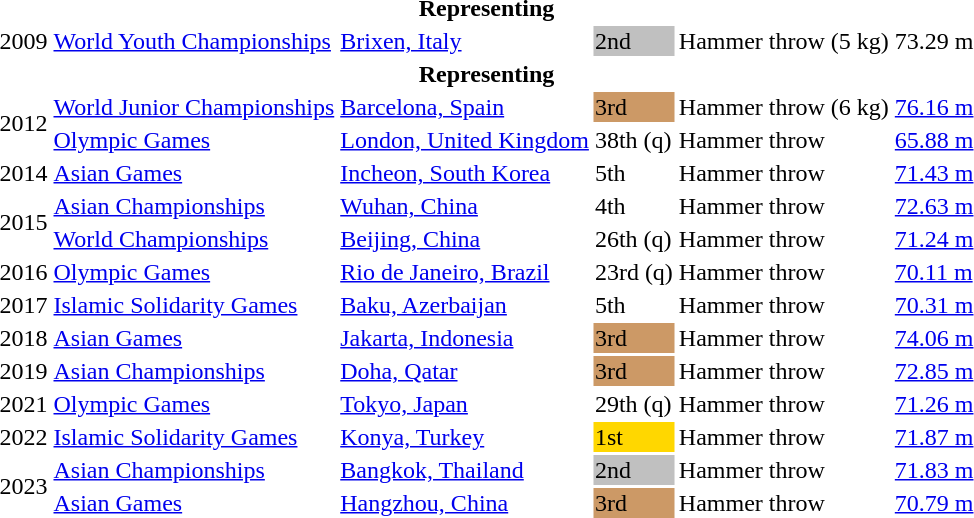<table>
<tr>
<th colspan="6">Representing </th>
</tr>
<tr>
<td>2009</td>
<td><a href='#'>World Youth Championships</a></td>
<td><a href='#'>Brixen, Italy</a></td>
<td bgcolor=silver>2nd</td>
<td>Hammer throw (5 kg)</td>
<td>73.29 m</td>
</tr>
<tr>
<th colspan="6">Representing </th>
</tr>
<tr>
<td rowspan=2>2012</td>
<td><a href='#'>World Junior Championships</a></td>
<td><a href='#'>Barcelona, Spain</a></td>
<td bgcolor=cc9966>3rd</td>
<td>Hammer throw (6 kg)</td>
<td><a href='#'>76.16 m</a></td>
</tr>
<tr>
<td><a href='#'>Olympic Games</a></td>
<td><a href='#'>London, United Kingdom</a></td>
<td>38th (q)</td>
<td>Hammer throw</td>
<td><a href='#'>65.88 m</a></td>
</tr>
<tr>
<td>2014</td>
<td><a href='#'>Asian Games</a></td>
<td><a href='#'>Incheon, South Korea</a></td>
<td>5th</td>
<td>Hammer throw</td>
<td><a href='#'>71.43 m</a></td>
</tr>
<tr>
<td rowspan=2>2015</td>
<td><a href='#'>Asian Championships</a></td>
<td><a href='#'>Wuhan, China</a></td>
<td>4th</td>
<td>Hammer throw</td>
<td><a href='#'>72.63 m</a></td>
</tr>
<tr>
<td><a href='#'>World Championships</a></td>
<td><a href='#'>Beijing, China</a></td>
<td>26th (q)</td>
<td>Hammer throw</td>
<td><a href='#'>71.24 m</a></td>
</tr>
<tr>
<td>2016</td>
<td><a href='#'>Olympic Games</a></td>
<td><a href='#'>Rio de Janeiro, Brazil</a></td>
<td>23rd (q)</td>
<td>Hammer throw</td>
<td><a href='#'>70.11 m</a></td>
</tr>
<tr>
<td>2017</td>
<td><a href='#'>Islamic Solidarity Games</a></td>
<td><a href='#'>Baku, Azerbaijan</a></td>
<td>5th</td>
<td>Hammer throw</td>
<td><a href='#'>70.31 m</a></td>
</tr>
<tr>
<td>2018</td>
<td><a href='#'>Asian Games</a></td>
<td><a href='#'>Jakarta, Indonesia</a></td>
<td bgcolor=cc9966>3rd</td>
<td>Hammer throw</td>
<td><a href='#'>74.06 m</a></td>
</tr>
<tr>
<td>2019</td>
<td><a href='#'>Asian Championships</a></td>
<td><a href='#'>Doha, Qatar</a></td>
<td bgcolor=cc9966>3rd</td>
<td>Hammer throw</td>
<td><a href='#'>72.85 m</a></td>
</tr>
<tr>
<td>2021</td>
<td><a href='#'>Olympic Games</a></td>
<td><a href='#'>Tokyo, Japan</a></td>
<td>29th (q)</td>
<td>Hammer throw</td>
<td><a href='#'>71.26 m</a></td>
</tr>
<tr>
<td>2022</td>
<td><a href='#'>Islamic Solidarity Games</a></td>
<td><a href='#'>Konya, Turkey</a></td>
<td bgcolor=gold>1st</td>
<td>Hammer throw</td>
<td><a href='#'>71.87 m</a></td>
</tr>
<tr>
<td rowspan=2>2023</td>
<td><a href='#'>Asian  Championships</a></td>
<td><a href='#'>Bangkok, Thailand</a></td>
<td bgcolor=silver>2nd</td>
<td>Hammer throw</td>
<td><a href='#'>71.83 m</a></td>
</tr>
<tr>
<td><a href='#'>Asian Games</a></td>
<td><a href='#'>Hangzhou, China</a></td>
<td bgcolor=cc9966>3rd</td>
<td>Hammer throw</td>
<td><a href='#'>70.79 m</a></td>
</tr>
</table>
